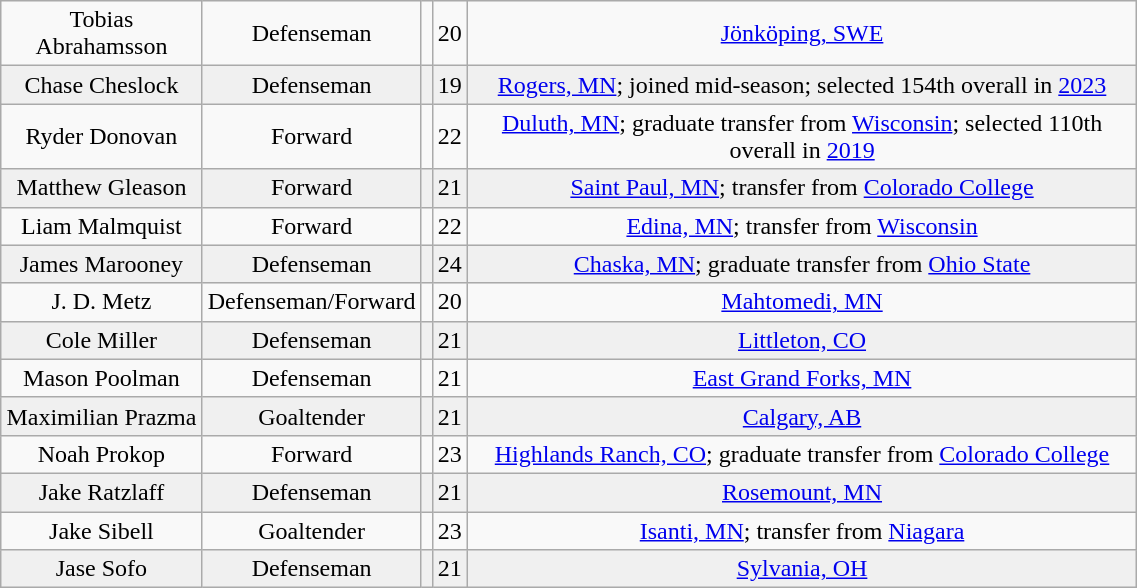<table class="wikitable" width="60%">
<tr align="center" bgcolor="">
<td>Tobias Abrahamsson</td>
<td>Defenseman</td>
<td></td>
<td>20</td>
<td><a href='#'>Jönköping, SWE</a></td>
</tr>
<tr align="center" bgcolor="f0f0f0">
<td>Chase Cheslock</td>
<td>Defenseman</td>
<td></td>
<td>19</td>
<td><a href='#'>Rogers, MN</a>; joined mid-season; selected 154th overall in <a href='#'>2023</a></td>
</tr>
<tr align="center" bgcolor="">
<td>Ryder Donovan</td>
<td>Forward</td>
<td></td>
<td>22</td>
<td><a href='#'>Duluth, MN</a>; graduate transfer from <a href='#'>Wisconsin</a>; selected 110th overall in <a href='#'>2019</a></td>
</tr>
<tr align="center" bgcolor="f0f0f0">
<td>Matthew Gleason</td>
<td>Forward</td>
<td></td>
<td>21</td>
<td><a href='#'>Saint Paul, MN</a>; transfer from <a href='#'>Colorado College</a></td>
</tr>
<tr align="center" bgcolor="">
<td>Liam Malmquist</td>
<td>Forward</td>
<td></td>
<td>22</td>
<td><a href='#'>Edina, MN</a>; transfer from <a href='#'>Wisconsin</a></td>
</tr>
<tr align="center" bgcolor="f0f0f0">
<td>James Marooney</td>
<td>Defenseman</td>
<td></td>
<td>24</td>
<td><a href='#'>Chaska, MN</a>; graduate transfer from <a href='#'>Ohio State</a></td>
</tr>
<tr align="center" bgcolor="">
<td>J. D. Metz</td>
<td>Defenseman/Forward</td>
<td></td>
<td>20</td>
<td><a href='#'>Mahtomedi, MN</a></td>
</tr>
<tr align="center" bgcolor="f0f0f0">
<td>Cole Miller</td>
<td>Defenseman</td>
<td></td>
<td>21</td>
<td><a href='#'>Littleton, CO</a></td>
</tr>
<tr align="center" bgcolor="">
<td>Mason Poolman</td>
<td>Defenseman</td>
<td></td>
<td>21</td>
<td><a href='#'>East Grand Forks, MN</a></td>
</tr>
<tr align="center" bgcolor="f0f0f0">
<td>Maximilian Prazma</td>
<td>Goaltender</td>
<td></td>
<td>21</td>
<td><a href='#'>Calgary, AB</a></td>
</tr>
<tr align="center" bgcolor="">
<td>Noah Prokop</td>
<td>Forward</td>
<td></td>
<td>23</td>
<td><a href='#'>Highlands Ranch, CO</a>; graduate transfer from <a href='#'>Colorado College</a></td>
</tr>
<tr align="center" bgcolor="f0f0f0">
<td>Jake Ratzlaff</td>
<td>Defenseman</td>
<td></td>
<td>21</td>
<td><a href='#'>Rosemount, MN</a></td>
</tr>
<tr align="center" bgcolor="">
<td>Jake Sibell</td>
<td>Goaltender</td>
<td></td>
<td>23</td>
<td><a href='#'>Isanti, MN</a>; transfer from <a href='#'>Niagara</a></td>
</tr>
<tr align="center" bgcolor="f0f0f0">
<td>Jase Sofo</td>
<td>Defenseman</td>
<td></td>
<td>21</td>
<td><a href='#'>Sylvania, OH</a></td>
</tr>
</table>
